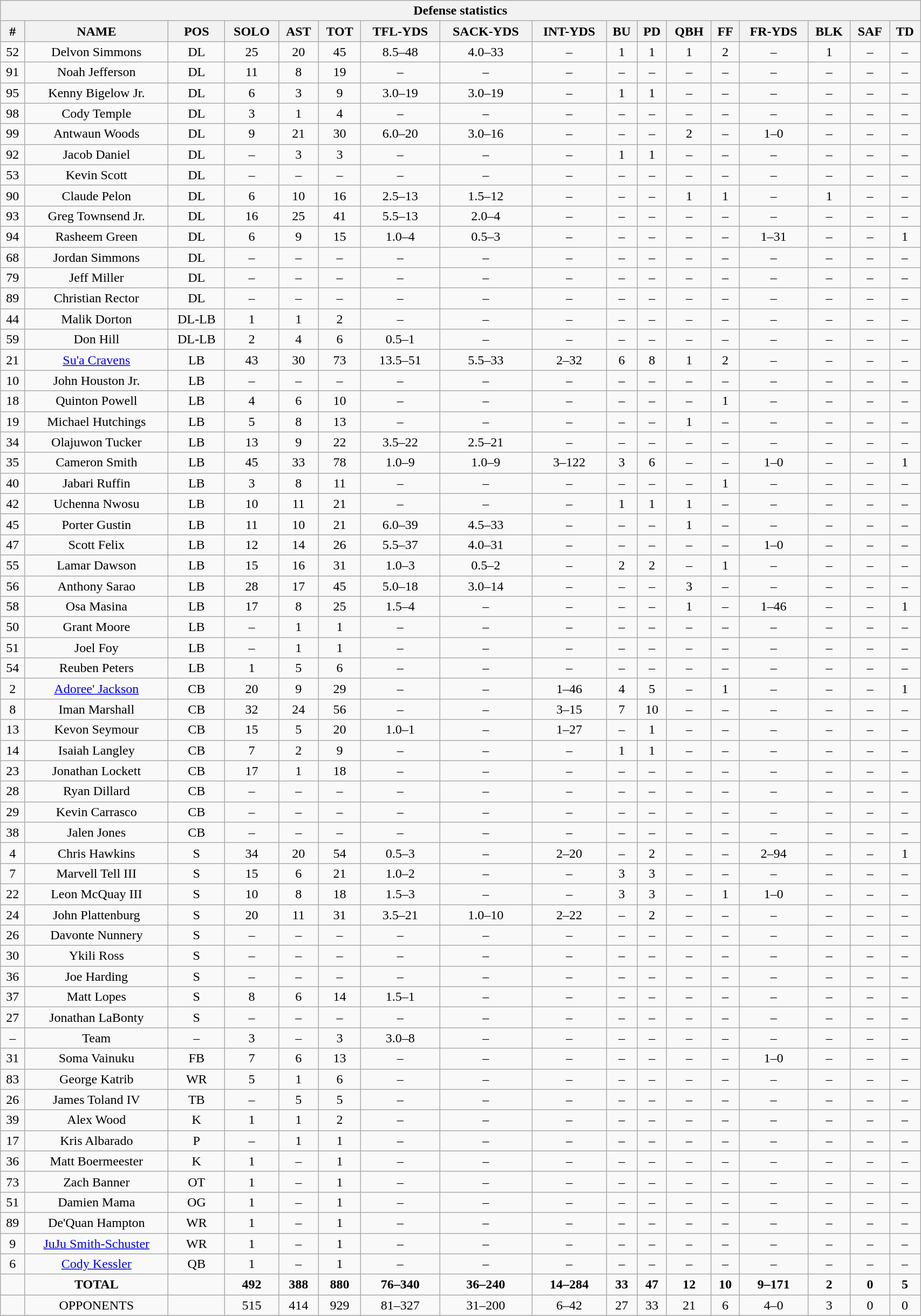<table style="width:90%; text-align:center;" class="wikitable collapsible collapsed">
<tr>
<th colspan="17">Defense statistics</th>
</tr>
<tr>
<th>#</th>
<th>NAME</th>
<th>POS</th>
<th>SOLO</th>
<th>AST</th>
<th>TOT</th>
<th>TFL-YDS</th>
<th>SACK-YDS</th>
<th>INT-YDS</th>
<th>BU</th>
<th>PD</th>
<th>QBH</th>
<th>FF</th>
<th>FR-YDS</th>
<th>BLK</th>
<th>SAF</th>
<th>TD</th>
</tr>
<tr>
<td>52</td>
<td>Delvon Simmons</td>
<td>DL</td>
<td>25</td>
<td>20</td>
<td>45</td>
<td>8.5–48</td>
<td>4.0–33</td>
<td>–</td>
<td>1</td>
<td>1</td>
<td>1</td>
<td>2</td>
<td>–</td>
<td>1</td>
<td>–</td>
<td>–</td>
</tr>
<tr>
<td>91</td>
<td>Noah Jefferson</td>
<td>DL</td>
<td>11</td>
<td>8</td>
<td>19</td>
<td>–</td>
<td>–</td>
<td>–</td>
<td>–</td>
<td>–</td>
<td>–</td>
<td>–</td>
<td>–</td>
<td>–</td>
<td>–</td>
<td>–</td>
</tr>
<tr>
<td>95</td>
<td>Kenny Bigelow Jr.</td>
<td>DL</td>
<td>6</td>
<td>3</td>
<td>9</td>
<td>3.0–19</td>
<td>3.0–19</td>
<td>–</td>
<td>1</td>
<td>1</td>
<td>–</td>
<td>–</td>
<td>–</td>
<td>–</td>
<td>–</td>
<td>–</td>
</tr>
<tr>
<td>98</td>
<td>Cody Temple</td>
<td>DL</td>
<td>3</td>
<td>1</td>
<td>4</td>
<td>–</td>
<td>–</td>
<td>–</td>
<td>–</td>
<td>–</td>
<td>–</td>
<td>–</td>
<td>–</td>
<td>–</td>
<td>–</td>
<td>–</td>
</tr>
<tr>
<td>99</td>
<td>Antwaun Woods</td>
<td>DL</td>
<td>9</td>
<td>21</td>
<td>30</td>
<td>6.0–20</td>
<td>3.0–16</td>
<td>–</td>
<td>–</td>
<td>–</td>
<td>2</td>
<td>–</td>
<td>1–0</td>
<td>–</td>
<td>–</td>
<td>–</td>
</tr>
<tr>
<td>92</td>
<td>Jacob Daniel</td>
<td>DL</td>
<td>–</td>
<td>3</td>
<td>3</td>
<td>–</td>
<td>–</td>
<td>–</td>
<td>1</td>
<td>1</td>
<td>–</td>
<td>–</td>
<td>–</td>
<td>–</td>
<td>–</td>
<td>–</td>
</tr>
<tr>
<td>53</td>
<td>Kevin Scott</td>
<td>DL</td>
<td>–</td>
<td>–</td>
<td>–</td>
<td>–</td>
<td>–</td>
<td>–</td>
<td>–</td>
<td>–</td>
<td>–</td>
<td>–</td>
<td>–</td>
<td>–</td>
<td>–</td>
<td>–</td>
</tr>
<tr>
<td>90</td>
<td>Claude Pelon</td>
<td>DL</td>
<td>6</td>
<td>10</td>
<td>16</td>
<td>2.5–13</td>
<td>1.5–12</td>
<td>–</td>
<td>–</td>
<td>–</td>
<td>1</td>
<td>1</td>
<td>–</td>
<td>1</td>
<td>–</td>
<td>–</td>
</tr>
<tr>
<td>93</td>
<td>Greg Townsend Jr.</td>
<td>DL</td>
<td>16</td>
<td>25</td>
<td>41</td>
<td>5.5–13</td>
<td>2.0–4</td>
<td>–</td>
<td>–</td>
<td>–</td>
<td>–</td>
<td>–</td>
<td>–</td>
<td>–</td>
<td>–</td>
<td>–</td>
</tr>
<tr>
<td>94</td>
<td>Rasheem Green</td>
<td>DL</td>
<td>6</td>
<td>9</td>
<td>15</td>
<td>1.0–4</td>
<td>0.5–3</td>
<td>–</td>
<td>–</td>
<td>–</td>
<td>–</td>
<td>–</td>
<td>1–31</td>
<td>–</td>
<td>–</td>
<td>1</td>
</tr>
<tr>
<td>68</td>
<td>Jordan Simmons</td>
<td>DL</td>
<td>–</td>
<td>–</td>
<td>–</td>
<td>–</td>
<td>–</td>
<td>–</td>
<td>–</td>
<td>–</td>
<td>–</td>
<td>–</td>
<td>–</td>
<td>–</td>
<td>–</td>
<td>–</td>
</tr>
<tr>
<td>79</td>
<td>Jeff Miller</td>
<td>DL</td>
<td>–</td>
<td>–</td>
<td>–</td>
<td>–</td>
<td>–</td>
<td>–</td>
<td>–</td>
<td>–</td>
<td>–</td>
<td>–</td>
<td>–</td>
<td>–</td>
<td>–</td>
<td>–</td>
</tr>
<tr>
<td>89</td>
<td>Christian Rector</td>
<td>DL</td>
<td>–</td>
<td>–</td>
<td>–</td>
<td>–</td>
<td>–</td>
<td>–</td>
<td>–</td>
<td>–</td>
<td>–</td>
<td>–</td>
<td>–</td>
<td>–</td>
<td>–</td>
<td>–</td>
</tr>
<tr>
<td>44</td>
<td>Malik Dorton</td>
<td>DL-LB</td>
<td>1</td>
<td>1</td>
<td>2</td>
<td>–</td>
<td>–</td>
<td>–</td>
<td>–</td>
<td>–</td>
<td>–</td>
<td>–</td>
<td>–</td>
<td>–</td>
<td>–</td>
<td>–</td>
</tr>
<tr>
<td>59</td>
<td>Don Hill</td>
<td>DL-LB</td>
<td>2</td>
<td>4</td>
<td>6</td>
<td>0.5–1</td>
<td>–</td>
<td>–</td>
<td>–</td>
<td>–</td>
<td>–</td>
<td>–</td>
<td>–</td>
<td>–</td>
<td>–</td>
<td>–</td>
</tr>
<tr>
<td>21</td>
<td><a href='#'>Su'a Cravens</a></td>
<td>LB</td>
<td>43</td>
<td>30</td>
<td>73</td>
<td>13.5–51</td>
<td>5.5–33</td>
<td>2–32</td>
<td>6</td>
<td>8</td>
<td>1</td>
<td>2</td>
<td>–</td>
<td>–</td>
<td>–</td>
<td>–</td>
</tr>
<tr>
<td>10</td>
<td>John Houston Jr.</td>
<td>LB</td>
<td>–</td>
<td>–</td>
<td>–</td>
<td>–</td>
<td>–</td>
<td>–</td>
<td>–</td>
<td>–</td>
<td>–</td>
<td>–</td>
<td>–</td>
<td>–</td>
<td>–</td>
<td>–</td>
</tr>
<tr>
<td>18</td>
<td>Quinton Powell</td>
<td>LB</td>
<td>4</td>
<td>6</td>
<td>10</td>
<td>–</td>
<td>–</td>
<td>–</td>
<td>–</td>
<td>–</td>
<td>–</td>
<td>1</td>
<td>–</td>
<td>–</td>
<td>–</td>
<td>–</td>
</tr>
<tr>
<td>19</td>
<td>Michael Hutchings</td>
<td>LB</td>
<td>5</td>
<td>8</td>
<td>13</td>
<td>–</td>
<td>–</td>
<td>–</td>
<td>–</td>
<td>–</td>
<td>1</td>
<td>–</td>
<td>–</td>
<td>–</td>
<td>–</td>
<td>–</td>
</tr>
<tr>
<td>34</td>
<td>Olajuwon Tucker</td>
<td>LB</td>
<td>13</td>
<td>9</td>
<td>22</td>
<td>3.5–22</td>
<td>2.5–21</td>
<td>–</td>
<td>–</td>
<td>–</td>
<td>–</td>
<td>–</td>
<td>–</td>
<td>–</td>
<td>–</td>
<td>–</td>
</tr>
<tr>
<td>35</td>
<td>Cameron Smith</td>
<td>LB</td>
<td>45</td>
<td>33</td>
<td>78</td>
<td>1.0–9</td>
<td>1.0–9</td>
<td>3–122</td>
<td>3</td>
<td>6</td>
<td>–</td>
<td>–</td>
<td>1–0</td>
<td>–</td>
<td>–</td>
<td>1</td>
</tr>
<tr>
<td>40</td>
<td>Jabari Ruffin</td>
<td>LB</td>
<td>3</td>
<td>8</td>
<td>11</td>
<td>–</td>
<td>–</td>
<td>–</td>
<td>–</td>
<td>–</td>
<td>–</td>
<td>1</td>
<td>–</td>
<td>–</td>
<td>–</td>
<td>–</td>
</tr>
<tr>
<td>42</td>
<td>Uchenna Nwosu</td>
<td>LB</td>
<td>10</td>
<td>11</td>
<td>21</td>
<td>–</td>
<td>–</td>
<td>–</td>
<td>1</td>
<td>1</td>
<td>1</td>
<td>–</td>
<td>–</td>
<td>–</td>
<td>–</td>
<td>–</td>
</tr>
<tr>
<td>45</td>
<td>Porter Gustin</td>
<td>LB</td>
<td>11</td>
<td>10</td>
<td>21</td>
<td>6.0–39</td>
<td>4.5–33</td>
<td>–</td>
<td>–</td>
<td>–</td>
<td>1</td>
<td>–</td>
<td>–</td>
<td>–</td>
<td>–</td>
<td>–</td>
</tr>
<tr>
<td>47</td>
<td>Scott Felix</td>
<td>LB</td>
<td>12</td>
<td>14</td>
<td>26</td>
<td>5.5–37</td>
<td>4.0–31</td>
<td>–</td>
<td>–</td>
<td>–</td>
<td>–</td>
<td>–</td>
<td>1–0</td>
<td>–</td>
<td>–</td>
<td>–</td>
</tr>
<tr>
<td>55</td>
<td>Lamar Dawson</td>
<td>LB</td>
<td>15</td>
<td>16</td>
<td>31</td>
<td>1.0–3</td>
<td>0.5–2</td>
<td>–</td>
<td>2</td>
<td>2</td>
<td>–</td>
<td>1</td>
<td>–</td>
<td>–</td>
<td>–</td>
<td>–</td>
</tr>
<tr>
<td>56</td>
<td>Anthony Sarao</td>
<td>LB</td>
<td>28</td>
<td>17</td>
<td>45</td>
<td>5.0–18</td>
<td>3.0–14</td>
<td>–</td>
<td>–</td>
<td>–</td>
<td>3</td>
<td>–</td>
<td>–</td>
<td>–</td>
<td>–</td>
<td>–</td>
</tr>
<tr>
<td>58</td>
<td>Osa Masina</td>
<td>LB</td>
<td>17</td>
<td>8</td>
<td>25</td>
<td>1.5–4</td>
<td>–</td>
<td>–</td>
<td>–</td>
<td>–</td>
<td>1</td>
<td>–</td>
<td>1–46</td>
<td>–</td>
<td>–</td>
<td>1</td>
</tr>
<tr>
<td>50</td>
<td>Grant Moore</td>
<td>LB</td>
<td>–</td>
<td>1</td>
<td>1</td>
<td>–</td>
<td>–</td>
<td>–</td>
<td>–</td>
<td>–</td>
<td>–</td>
<td>–</td>
<td>–</td>
<td>–</td>
<td>–</td>
<td>–</td>
</tr>
<tr>
<td>51</td>
<td>Joel Foy</td>
<td>LB</td>
<td>–</td>
<td>1</td>
<td>1</td>
<td>–</td>
<td>–</td>
<td>–</td>
<td>–</td>
<td>–</td>
<td>–</td>
<td>–</td>
<td>–</td>
<td>–</td>
<td>–</td>
<td>–</td>
</tr>
<tr>
<td>54</td>
<td>Reuben Peters</td>
<td>LB</td>
<td>1</td>
<td>5</td>
<td>6</td>
<td>–</td>
<td>–</td>
<td>–</td>
<td>–</td>
<td>–</td>
<td>–</td>
<td>–</td>
<td>–</td>
<td>–</td>
<td>–</td>
<td>–</td>
</tr>
<tr>
<td>2</td>
<td><a href='#'>Adoree' Jackson</a></td>
<td>CB</td>
<td>20</td>
<td>9</td>
<td>29</td>
<td>–</td>
<td>–</td>
<td>1–46</td>
<td>4</td>
<td>5</td>
<td>–</td>
<td>1</td>
<td>–</td>
<td>–</td>
<td>–</td>
<td>1</td>
</tr>
<tr>
<td>8</td>
<td>Iman Marshall</td>
<td>CB</td>
<td>32</td>
<td>24</td>
<td>56</td>
<td>–</td>
<td>–</td>
<td>3–15</td>
<td>7</td>
<td>10</td>
<td>–</td>
<td>–</td>
<td>–</td>
<td>–</td>
<td>–</td>
<td>–</td>
</tr>
<tr>
<td>13</td>
<td>Kevon Seymour</td>
<td>CB</td>
<td>15</td>
<td>5</td>
<td>20</td>
<td>1.0–1</td>
<td>–</td>
<td>1–27</td>
<td>–</td>
<td>1</td>
<td>–</td>
<td>–</td>
<td>–</td>
<td>–</td>
<td>–</td>
<td>–</td>
</tr>
<tr>
<td>14</td>
<td>Isaiah Langley</td>
<td>CB</td>
<td>7</td>
<td>2</td>
<td>9</td>
<td>–</td>
<td>–</td>
<td>–</td>
<td>1</td>
<td>1</td>
<td>–</td>
<td>–</td>
<td>–</td>
<td>–</td>
<td>–</td>
<td>–</td>
</tr>
<tr>
<td>23</td>
<td>Jonathan Lockett</td>
<td>CB</td>
<td>17</td>
<td>1</td>
<td>18</td>
<td>–</td>
<td>–</td>
<td>–</td>
<td>–</td>
<td>–</td>
<td>–</td>
<td>–</td>
<td>–</td>
<td>–</td>
<td>–</td>
<td>–</td>
</tr>
<tr>
<td>28</td>
<td>Ryan Dillard</td>
<td>CB</td>
<td>–</td>
<td>–</td>
<td>–</td>
<td>–</td>
<td>–</td>
<td>–</td>
<td>–</td>
<td>–</td>
<td>–</td>
<td>–</td>
<td>–</td>
<td>–</td>
<td>–</td>
<td>–</td>
</tr>
<tr>
<td>29</td>
<td>Kevin Carrasco</td>
<td>CB</td>
<td>–</td>
<td>–</td>
<td>–</td>
<td>–</td>
<td>–</td>
<td>–</td>
<td>–</td>
<td>–</td>
<td>–</td>
<td>–</td>
<td>–</td>
<td>–</td>
<td>–</td>
<td>–</td>
</tr>
<tr>
<td>38</td>
<td>Jalen Jones</td>
<td>CB</td>
<td>–</td>
<td>–</td>
<td>–</td>
<td>–</td>
<td>–</td>
<td>–</td>
<td>–</td>
<td>–</td>
<td>–</td>
<td>–</td>
<td>–</td>
<td>–</td>
<td>–</td>
<td>–</td>
</tr>
<tr>
<td>4</td>
<td>Chris Hawkins</td>
<td>S</td>
<td>34</td>
<td>20</td>
<td>54</td>
<td>0.5–3</td>
<td>–</td>
<td>2–20</td>
<td>–</td>
<td>2</td>
<td>–</td>
<td>–</td>
<td>2–94</td>
<td>–</td>
<td>–</td>
<td>1</td>
</tr>
<tr>
<td>7</td>
<td>Marvell Tell III</td>
<td>S</td>
<td>15</td>
<td>6</td>
<td>21</td>
<td>1.0–2</td>
<td>–</td>
<td>–</td>
<td>3</td>
<td>3</td>
<td>–</td>
<td>–</td>
<td>–</td>
<td>–</td>
<td>–</td>
<td>–</td>
</tr>
<tr>
<td>22</td>
<td>Leon McQuay III</td>
<td>S</td>
<td>10</td>
<td>8</td>
<td>18</td>
<td>1.5–3</td>
<td>–</td>
<td>–</td>
<td>3</td>
<td>3</td>
<td>–</td>
<td>1</td>
<td>1–0</td>
<td>–</td>
<td>–</td>
<td>–</td>
</tr>
<tr>
<td>24</td>
<td>John Plattenburg</td>
<td>S</td>
<td>20</td>
<td>11</td>
<td>31</td>
<td>3.5–21</td>
<td>1.0–10</td>
<td>2–22</td>
<td>–</td>
<td>2</td>
<td>–</td>
<td>–</td>
<td>–</td>
<td>–</td>
<td>–</td>
<td>–</td>
</tr>
<tr>
<td>26</td>
<td>Davonte Nunnery</td>
<td>S</td>
<td>–</td>
<td>–</td>
<td>–</td>
<td>–</td>
<td>–</td>
<td>–</td>
<td>–</td>
<td>–</td>
<td>–</td>
<td>–</td>
<td>–</td>
<td>–</td>
<td>–</td>
<td>–</td>
</tr>
<tr>
<td>30</td>
<td>Ykili Ross</td>
<td>S</td>
<td>–</td>
<td>–</td>
<td>–</td>
<td>–</td>
<td>–</td>
<td>–</td>
<td>–</td>
<td>–</td>
<td>–</td>
<td>–</td>
<td>–</td>
<td>–</td>
<td>–</td>
<td>–</td>
</tr>
<tr>
<td>36</td>
<td>Joe Harding</td>
<td>S</td>
<td>–</td>
<td>–</td>
<td>–</td>
<td>–</td>
<td>–</td>
<td>–</td>
<td>–</td>
<td>–</td>
<td>–</td>
<td>–</td>
<td>–</td>
<td>–</td>
<td>–</td>
<td>–</td>
</tr>
<tr>
<td>37</td>
<td>Matt Lopes</td>
<td>S</td>
<td>8</td>
<td>6</td>
<td>14</td>
<td>1.5–1</td>
<td>–</td>
<td>–</td>
<td>–</td>
<td>–</td>
<td>–</td>
<td>–</td>
<td>–</td>
<td>–</td>
<td>–</td>
<td>–</td>
</tr>
<tr>
<td>27</td>
<td>Jonathan LaBonty</td>
<td>S</td>
<td>–</td>
<td>–</td>
<td>–</td>
<td>–</td>
<td>–</td>
<td>–</td>
<td>–</td>
<td>–</td>
<td>–</td>
<td>–</td>
<td>–</td>
<td>–</td>
<td>–</td>
<td>–</td>
</tr>
<tr>
<td>–</td>
<td>Team</td>
<td>–</td>
<td>3</td>
<td>–</td>
<td>3</td>
<td>3.0–8</td>
<td>–</td>
<td>–</td>
<td>–</td>
<td>–</td>
<td>–</td>
<td>–</td>
<td>–</td>
<td>–</td>
<td>–</td>
<td>–</td>
</tr>
<tr>
<td>31</td>
<td>Soma Vainuku</td>
<td>FB</td>
<td>7</td>
<td>6</td>
<td>13</td>
<td>–</td>
<td>–</td>
<td>–</td>
<td>–</td>
<td>–</td>
<td>–</td>
<td>–</td>
<td>1–0</td>
<td>–</td>
<td>–</td>
<td>–</td>
</tr>
<tr>
<td>83</td>
<td>George Katrib</td>
<td>WR</td>
<td>5</td>
<td>1</td>
<td>6</td>
<td>–</td>
<td>–</td>
<td>–</td>
<td>–</td>
<td>–</td>
<td>–</td>
<td>–</td>
<td>–</td>
<td>–</td>
<td>–</td>
<td>–</td>
</tr>
<tr>
<td>26</td>
<td>James Toland IV</td>
<td>TB</td>
<td>–</td>
<td>5</td>
<td>5</td>
<td>–</td>
<td>–</td>
<td>–</td>
<td>–</td>
<td>–</td>
<td>–</td>
<td>–</td>
<td>–</td>
<td>–</td>
<td>–</td>
<td>–</td>
</tr>
<tr>
<td>39</td>
<td>Alex Wood</td>
<td>K</td>
<td>1</td>
<td>1</td>
<td>2</td>
<td>–</td>
<td>–</td>
<td>–</td>
<td>–</td>
<td>–</td>
<td>–</td>
<td>–</td>
<td>–</td>
<td>–</td>
<td>–</td>
<td>–</td>
</tr>
<tr>
<td>17</td>
<td>Kris Albarado</td>
<td>P</td>
<td>–</td>
<td>1</td>
<td>1</td>
<td>–</td>
<td>–</td>
<td>–</td>
<td>–</td>
<td>–</td>
<td>–</td>
<td>–</td>
<td>–</td>
<td>–</td>
<td>–</td>
<td>–</td>
</tr>
<tr>
<td>36</td>
<td>Matt Boermeester</td>
<td>K</td>
<td>1</td>
<td>–</td>
<td>1</td>
<td>–</td>
<td>–</td>
<td>–</td>
<td>–</td>
<td>–</td>
<td>–</td>
<td>–</td>
<td>–</td>
<td>–</td>
<td>–</td>
<td>–</td>
</tr>
<tr>
<td>73</td>
<td>Zach Banner</td>
<td>OT</td>
<td>1</td>
<td>–</td>
<td>1</td>
<td>–</td>
<td>–</td>
<td>–</td>
<td>–</td>
<td>–</td>
<td>–</td>
<td>–</td>
<td>–</td>
<td>–</td>
<td>–</td>
<td>–</td>
</tr>
<tr>
<td>51</td>
<td>Damien Mama</td>
<td>OG</td>
<td>1</td>
<td>–</td>
<td>1</td>
<td>–</td>
<td>–</td>
<td>–</td>
<td>–</td>
<td>–</td>
<td>–</td>
<td>–</td>
<td>–</td>
<td>–</td>
<td>–</td>
<td>–</td>
</tr>
<tr>
<td>89</td>
<td>De'Quan Hampton</td>
<td>WR</td>
<td>1</td>
<td>–</td>
<td>1</td>
<td>–</td>
<td>–</td>
<td>–</td>
<td>–</td>
<td>–</td>
<td>–</td>
<td>–</td>
<td>–</td>
<td>–</td>
<td>–</td>
<td>–</td>
</tr>
<tr>
<td>9</td>
<td><a href='#'>JuJu Smith-Schuster</a></td>
<td>WR</td>
<td>1</td>
<td>–</td>
<td>1</td>
<td>–</td>
<td>–</td>
<td>–</td>
<td>–</td>
<td>–</td>
<td>–</td>
<td>–</td>
<td>–</td>
<td>–</td>
<td>–</td>
<td>–</td>
</tr>
<tr>
<td>6</td>
<td><a href='#'>Cody Kessler</a></td>
<td>QB</td>
<td>1</td>
<td>–</td>
<td>1</td>
<td>–</td>
<td>–</td>
<td>–</td>
<td>–</td>
<td>–</td>
<td>–</td>
<td>–</td>
<td>–</td>
<td>–</td>
<td>–</td>
<td>–</td>
</tr>
<tr>
<td></td>
<td><strong>TOTAL</strong></td>
<td></td>
<td><strong>492</strong></td>
<td><strong>388</strong></td>
<td><strong>880</strong></td>
<td><strong>76–340</strong></td>
<td><strong>36–240</strong></td>
<td><strong>14–284</strong></td>
<td><strong>33</strong></td>
<td><strong>47</strong></td>
<td><strong>12</strong></td>
<td><strong>10</strong></td>
<td><strong>9–171</strong></td>
<td><strong>2</strong></td>
<td><strong>0</strong></td>
<td><strong>5</strong></td>
</tr>
<tr>
<td></td>
<td>OPPONENTS</td>
<td></td>
<td>515</td>
<td>414</td>
<td>929</td>
<td>81–327</td>
<td>31–200</td>
<td>6–42</td>
<td>27</td>
<td>33</td>
<td>21</td>
<td>6</td>
<td>4–0</td>
<td>3</td>
<td>0</td>
<td>0</td>
</tr>
</table>
